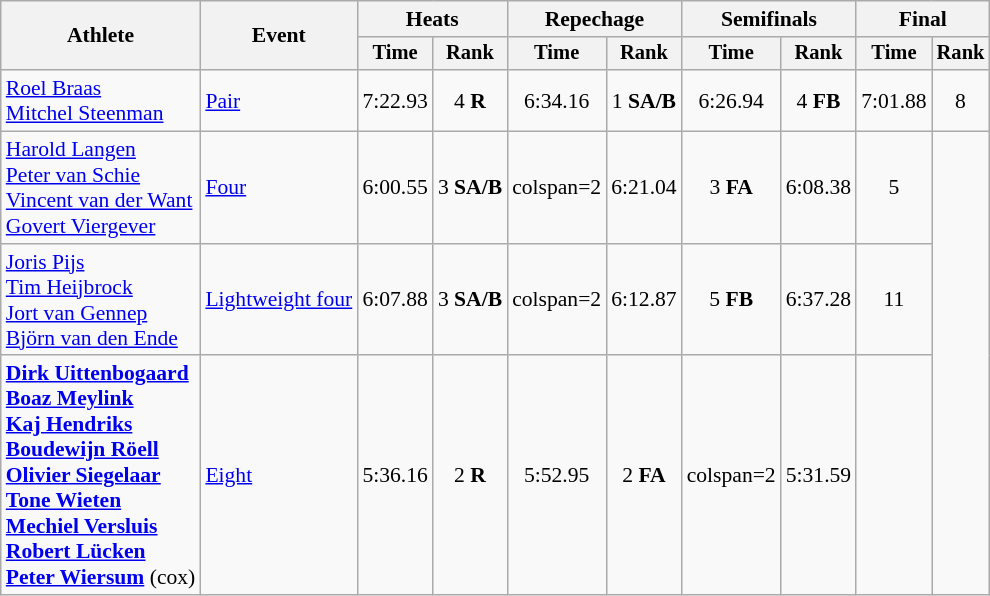<table class="wikitable" style="font-size:90%">
<tr>
<th rowspan="2">Athlete</th>
<th rowspan="2">Event</th>
<th colspan="2">Heats</th>
<th colspan="2">Repechage</th>
<th colspan="2">Semifinals</th>
<th colspan="2">Final</th>
</tr>
<tr style="font-size:95%">
<th>Time</th>
<th>Rank</th>
<th>Time</th>
<th>Rank</th>
<th>Time</th>
<th>Rank</th>
<th>Time</th>
<th>Rank</th>
</tr>
<tr align=center>
<td align=left><a href='#'>Roel Braas</a><br><a href='#'>Mitchel Steenman</a></td>
<td align=left><a href='#'>Pair</a></td>
<td>7:22.93</td>
<td>4 <strong>R</strong></td>
<td>6:34.16</td>
<td>1 <strong>SA/B</strong></td>
<td>6:26.94</td>
<td>4 <strong>FB</strong></td>
<td>7:01.88</td>
<td>8</td>
</tr>
<tr align=center>
<td align=left><a href='#'>Harold Langen</a><br><a href='#'>Peter van Schie</a><br><a href='#'>Vincent van der Want</a><br><a href='#'>Govert Viergever</a></td>
<td align=left><a href='#'>Four</a></td>
<td>6:00.55</td>
<td>3 <strong>SA/B</strong></td>
<td>colspan=2 </td>
<td>6:21.04</td>
<td>3 <strong>FA</strong></td>
<td>6:08.38</td>
<td>5</td>
</tr>
<tr align=center>
<td align=left><a href='#'>Joris Pijs</a><br><a href='#'>Tim Heijbrock</a><br><a href='#'>Jort van Gennep</a><br><a href='#'>Björn van den Ende</a></td>
<td align=left><a href='#'>Lightweight four</a></td>
<td>6:07.88</td>
<td>3 <strong>SA/B</strong></td>
<td>colspan=2 </td>
<td>6:12.87</td>
<td>5 <strong>FB</strong></td>
<td>6:37.28</td>
<td>11</td>
</tr>
<tr align=center>
<td align=left><strong><a href='#'>Dirk Uittenbogaard</a><br><a href='#'>Boaz Meylink</a><br><a href='#'>Kaj Hendriks</a><br><a href='#'>Boudewijn Röell</a><br><a href='#'>Olivier Siegelaar</a><br><a href='#'>Tone Wieten</a><br><a href='#'>Mechiel Versluis</a><br><a href='#'>Robert Lücken</a><br><a href='#'>Peter Wiersum</a></strong> (cox)</td>
<td align=left><a href='#'>Eight</a></td>
<td>5:36.16</td>
<td>2 <strong>R</strong></td>
<td>5:52.95</td>
<td>2 <strong>FA</strong></td>
<td>colspan=2 </td>
<td>5:31.59</td>
<td></td>
</tr>
</table>
